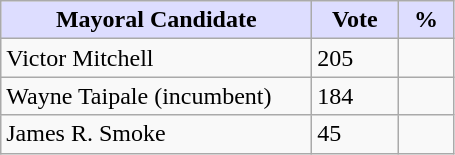<table class="wikitable">
<tr>
<th style="background:#ddf; width:200px;">Mayoral Candidate</th>
<th style="background:#ddf; width:50px;">Vote</th>
<th style="background:#ddf; width:30px;">%</th>
</tr>
<tr>
<td>Victor Mitchell</td>
<td>205</td>
<td></td>
</tr>
<tr>
<td>Wayne Taipale (incumbent)</td>
<td>184</td>
<td></td>
</tr>
<tr>
<td>James R. Smoke</td>
<td>45</td>
<td></td>
</tr>
</table>
